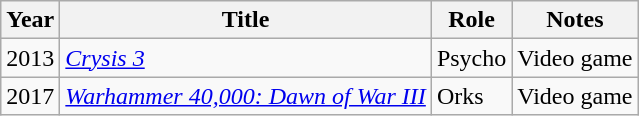<table class=wikitable>
<tr>
<th>Year</th>
<th>Title</th>
<th>Role</th>
<th>Notes</th>
</tr>
<tr>
<td>2013</td>
<td><em><a href='#'>Crysis 3</a></em></td>
<td>Psycho</td>
<td>Video game</td>
</tr>
<tr>
<td>2017</td>
<td><em><a href='#'>Warhammer 40,000: Dawn of War III</a></em></td>
<td>Orks</td>
<td>Video game</td>
</tr>
</table>
